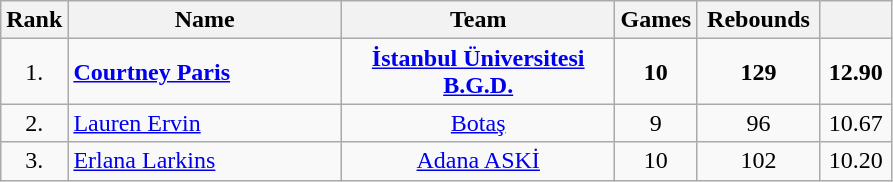<table | class="wikitable sortable" style="text-align: center;">
<tr>
<th>Rank</th>
<th width=175>Name</th>
<th width=175>Team</th>
<th>Games</th>
<th width=75>Rebounds</th>
<th width=40></th>
</tr>
<tr>
<td>1.</td>
<td align="left"> <strong><a href='#'>Courtney Paris</a></strong></td>
<td><strong><a href='#'>İstanbul Üniversitesi B.G.D.</a> </strong></td>
<td><strong>10</strong></td>
<td><strong>129</strong></td>
<td><strong>12.90</strong></td>
</tr>
<tr>
<td>2.</td>
<td align="left"> <a href='#'>Lauren Ervin</a></td>
<td><a href='#'>Botaş</a></td>
<td>9</td>
<td>96</td>
<td>10.67</td>
</tr>
<tr>
<td>3.</td>
<td align="left"> <a href='#'>Erlana Larkins</a></td>
<td><a href='#'>Adana ASKİ</a></td>
<td>10</td>
<td>102</td>
<td>10.20</td>
</tr>
</table>
